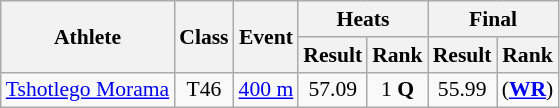<table class=wikitable style="font-size:90%">
<tr>
<th rowspan="2">Athlete</th>
<th rowspan="2">Class</th>
<th rowspan="2">Event</th>
<th colspan="2">Heats</th>
<th colspan="3">Final</th>
</tr>
<tr>
<th>Result</th>
<th>Rank</th>
<th>Result</th>
<th>Rank</th>
</tr>
<tr>
<td><a href='#'>Tshotlego Morama</a></td>
<td align="center">T46</td>
<td><a href='#'>400 m</a></td>
<td align="center">57.09</td>
<td align="center">1 <strong>Q</strong></td>
<td align="center">55.99</td>
<td align="center"> (<strong><a href='#'>WR</a></strong>)</td>
</tr>
</table>
